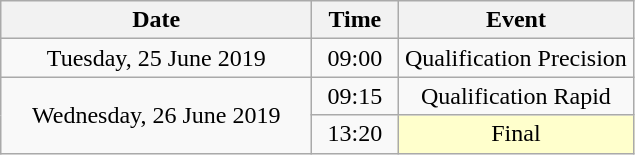<table class = "wikitable" style="text-align:center;">
<tr>
<th width=200>Date</th>
<th width=50>Time</th>
<th width=150>Event</th>
</tr>
<tr>
<td>Tuesday, 25 June 2019</td>
<td>09:00</td>
<td>Qualification Precision</td>
</tr>
<tr>
<td rowspan=2>Wednesday, 26 June 2019</td>
<td>09:15</td>
<td>Qualification Rapid</td>
</tr>
<tr>
<td>13:20</td>
<td bgcolor=ffffcc>Final</td>
</tr>
</table>
